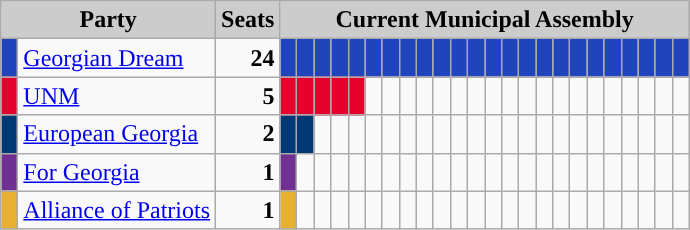<table class="wikitable">
<tr>
<th style="background:#ccc" colspan="2">Party</th>
<th style="background:#ccc">Seats</th>
<th style="background:#ccc" colspan="27">Current Municipal Assembly</th>
</tr>
<tr>
<td style="background-color: #2044BC"> </td>
<td><a href='#'>Georgian Dream</a></td>
<td style="text-align: right"><strong>24</strong></td>
<td style="background-color: #2044BC"></td>
<td style="background-color: #2044BC"> </td>
<td style="background-color: #2044BC"> </td>
<td style="background-color: #2044BC"> </td>
<td style="background-color: #2044BC"> </td>
<td style="background-color: #2044BC"> </td>
<td style="background-color: #2044BC"> </td>
<td style="background-color: #2044BC"> </td>
<td style="background-color: #2044BC"> </td>
<td style="background-color: #2044BC"> </td>
<td style="background-color: #2044BC"> </td>
<td style="background-color: #2044BC"> </td>
<td style="background-color: #2044BC"> </td>
<td style="background-color: #2044BC"> </td>
<td style="background-color: #2044BC"> </td>
<td style="background-color: #2044BC"> </td>
<td style="background-color: #2044BC"> </td>
<td style="background-color: #2044BC"> </td>
<td style="background-color: #2044BC"> </td>
<td style="background-color: #2044BC"> </td>
<td style="background-color: #2044BC"> </td>
<td style="background-color: #2044BC"> </td>
<td style="background-color: #2044BC"> </td>
<td style="background-color: #2044BC"> </td>
</tr>
<tr>
<td style="background-color: #e4012e"> </td>
<td><a href='#'>UNM</a></td>
<td style="text-align: right"><strong>5</strong></td>
<td style="background-color: #e4012e"> </td>
<td style="background-color: #e4012e"> </td>
<td style="background-color: #e4012e"> </td>
<td style="background-color: #e4012e"> </td>
<td style="background-color: #e4012e"> </td>
<td> </td>
<td> </td>
<td> </td>
<td> </td>
<td> </td>
<td> </td>
<td> </td>
<td> </td>
<td> </td>
<td> </td>
<td> </td>
<td> </td>
<td> </td>
<td> </td>
<td> </td>
<td> </td>
<td> </td>
<td> </td>
<td> </td>
</tr>
<tr>
<td style="background-color: #003876"> </td>
<td><a href='#'>European Georgia</a></td>
<td style="text-align: right"><strong>2</strong></td>
<td style="background-color: #003876"> </td>
<td style="background-color: #003876"> </td>
<td> </td>
<td> </td>
<td> </td>
<td> </td>
<td> </td>
<td> </td>
<td> </td>
<td> </td>
<td> </td>
<td> </td>
<td> </td>
<td> </td>
<td> </td>
<td> </td>
<td> </td>
<td> </td>
<td> </td>
<td> </td>
<td> </td>
<td> </td>
<td> </td>
<td> </td>
</tr>
<tr>
<td style="background-color: #702F92"> </td>
<td><a href='#'>For Georgia</a></td>
<td style="text-align: right"><strong>1</strong></td>
<td style="background-color: #702F92"> </td>
<td> </td>
<td> </td>
<td> </td>
<td> </td>
<td> </td>
<td> </td>
<td> </td>
<td> </td>
<td> </td>
<td> </td>
<td> </td>
<td> </td>
<td> </td>
<td> </td>
<td> </td>
<td> </td>
<td> </td>
<td> </td>
<td> </td>
<td> </td>
<td> </td>
<td> </td>
<td> </td>
</tr>
<tr>
<td style="background-color: #e7b031"> </td>
<td><a href='#'>Alliance of Patriots</a></td>
<td style="text-align: right"><strong>1</strong></td>
<td style="background-color: #e7b031"> </td>
<td> </td>
<td> </td>
<td> </td>
<td> </td>
<td> </td>
<td> </td>
<td> </td>
<td> </td>
<td> </td>
<td> </td>
<td> </td>
<td> </td>
<td> </td>
<td> </td>
<td> </td>
<td> </td>
<td> </td>
<td> </td>
<td> </td>
<td> </td>
<td> </td>
<td> </td>
<td> </td>
</tr>
</table>
